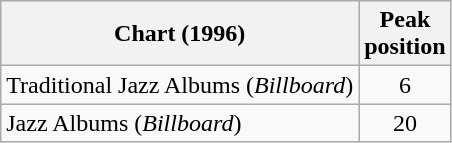<table class="wikitable">
<tr>
<th>Chart (1996)</th>
<th>Peak<br>position</th>
</tr>
<tr>
<td>Traditional Jazz Albums (<em>Billboard</em>)</td>
<td align=center>6</td>
</tr>
<tr>
<td>Jazz Albums (<em>Billboard</em>)</td>
<td align=center>20</td>
</tr>
</table>
